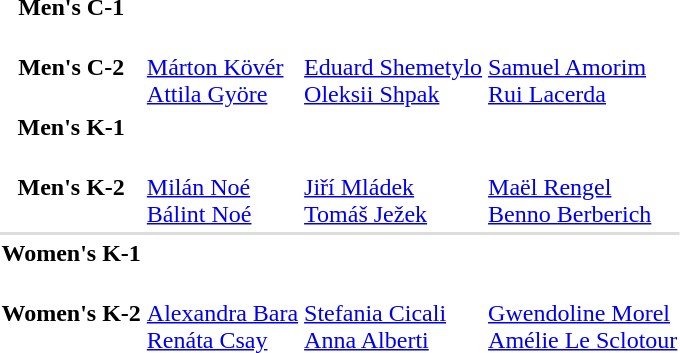<table>
<tr>
<th scope="row">Men's C-1</th>
<td></td>
<td></td>
<td></td>
</tr>
<tr>
<th scope="row">Men's C-2</th>
<td><br><a href='#'>Márton Kövér</a><br><a href='#'>Attila Györe</a></td>
<td><br><a href='#'>Eduard Shemetylo</a><br><a href='#'>Oleksii Shpak</a></td>
<td><br><a href='#'>Samuel Amorim</a><br><a href='#'>Rui Lacerda</a></td>
</tr>
<tr>
<th scope="row">Men's K-1</th>
<td></td>
<td></td>
<td></td>
</tr>
<tr>
<th scope="row">Men's K-2</th>
<td><br><a href='#'>Milán Noé</a><br><a href='#'>Bálint Noé</a></td>
<td><br><a href='#'>Jiří Mládek</a><br><a href='#'>Tomáš Ježek</a></td>
<td><br><a href='#'>Maël Rengel</a><br><a href='#'>Benno Berberich</a></td>
</tr>
<tr bgcolor=#DDDDDD>
<td colspan=4></td>
</tr>
<tr>
<th scope="row">Women's K-1</th>
<td></td>
<td></td>
<td></td>
</tr>
<tr>
<th scope="row">Women's K-2</th>
<td><br><a href='#'>Alexandra Bara</a><br><a href='#'>Renáta Csay</a></td>
<td><br><a href='#'>Stefania Cicali</a><br><a href='#'>Anna Alberti</a></td>
<td><br><a href='#'>Gwendoline Morel</a><br><a href='#'>Amélie Le Sclotour</a></td>
</tr>
</table>
